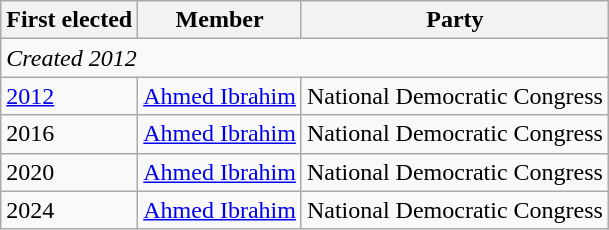<table class="wikitable">
<tr>
<th>First elected</th>
<th>Member</th>
<th>Party</th>
</tr>
<tr>
<td colspan=3><em>Created 2012</em></td>
</tr>
<tr>
<td><a href='#'>2012</a></td>
<td><a href='#'>Ahmed Ibrahim</a></td>
<td>National Democratic Congress</td>
</tr>
<tr>
<td>2016</td>
<td><a href='#'>Ahmed Ibrahim</a></td>
<td>National Democratic Congress</td>
</tr>
<tr>
<td>2020</td>
<td><a href='#'>Ahmed Ibrahim</a></td>
<td>National Democratic Congress</td>
</tr>
<tr>
<td>2024</td>
<td><a href='#'>Ahmed Ibrahim</a></td>
<td>National Democratic Congress</td>
</tr>
</table>
